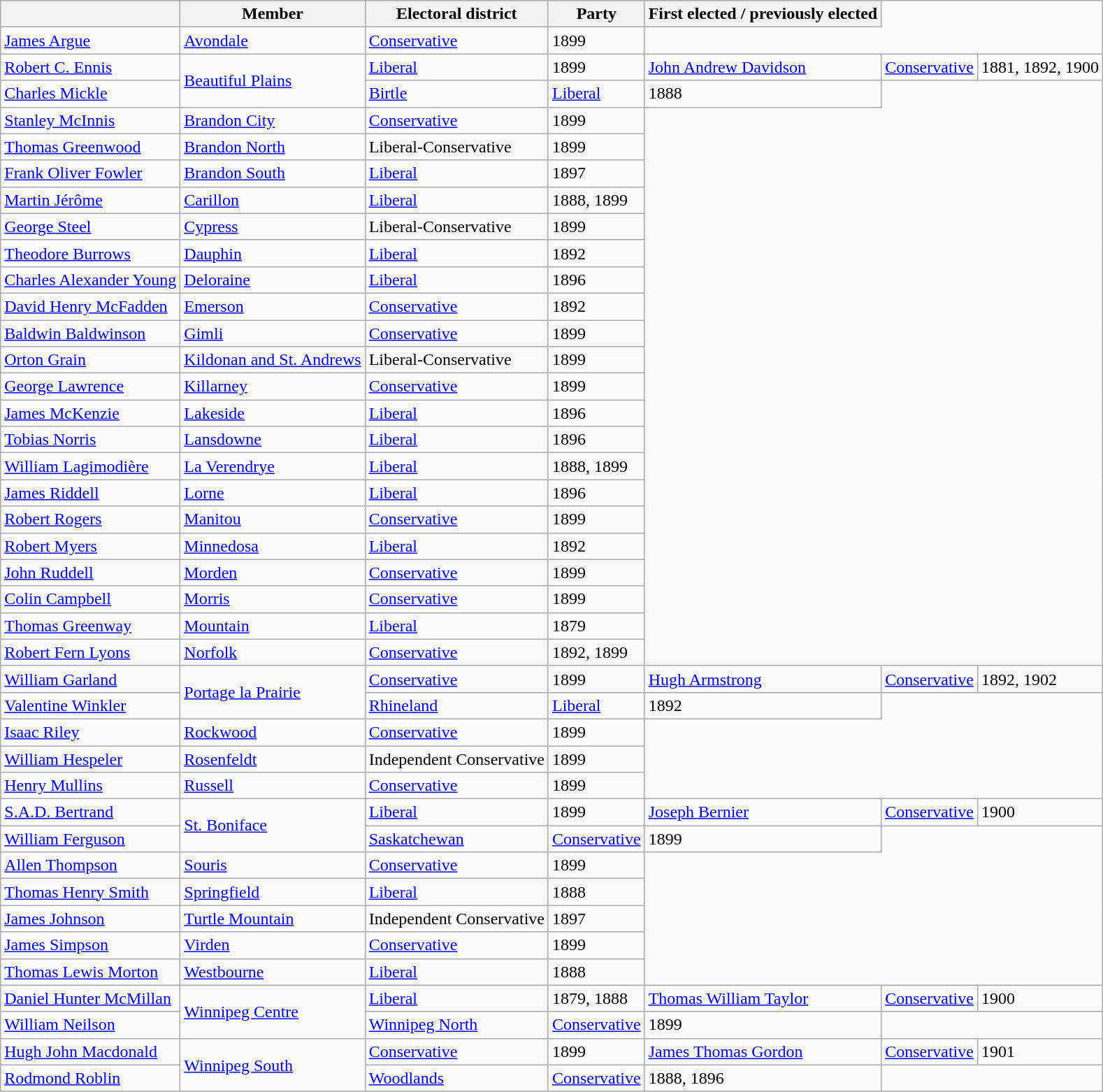<table class="wikitable sortable">
<tr>
<th></th>
<th>Member</th>
<th>Electoral district</th>
<th>Party</th>
<th>First elected / previously elected</th>
</tr>
<tr>
<td><a href='#'>James Argue</a></td>
<td><a href='#'>Avondale</a></td>
<td><a href='#'>Conservative</a></td>
<td>1899</td>
</tr>
<tr>
<td><a href='#'>Robert C. Ennis</a></td>
<td rowspan=2><a href='#'>Beautiful Plains</a></td>
<td><a href='#'>Liberal</a></td>
<td>1899<br></td>
<td><a href='#'>John Andrew Davidson</a></td>
<td><a href='#'>Conservative</a></td>
<td>1881, 1892, 1900</td>
</tr>
<tr>
<td><a href='#'>Charles Mickle</a></td>
<td><a href='#'>Birtle</a></td>
<td><a href='#'>Liberal</a></td>
<td>1888</td>
</tr>
<tr>
<td><a href='#'>Stanley McInnis</a></td>
<td><a href='#'>Brandon City</a></td>
<td><a href='#'>Conservative</a></td>
<td>1899</td>
</tr>
<tr>
<td><a href='#'>Thomas Greenwood</a></td>
<td><a href='#'>Brandon North</a></td>
<td>Liberal-Conservative</td>
<td>1899</td>
</tr>
<tr>
<td><a href='#'>Frank Oliver Fowler</a></td>
<td><a href='#'>Brandon South</a></td>
<td><a href='#'>Liberal</a></td>
<td>1897</td>
</tr>
<tr>
<td><a href='#'>Martin Jérôme</a></td>
<td><a href='#'>Carillon</a></td>
<td><a href='#'>Liberal</a></td>
<td>1888, 1899</td>
</tr>
<tr>
<td><a href='#'>George Steel</a></td>
<td><a href='#'>Cypress</a></td>
<td>Liberal-Conservative</td>
<td>1899</td>
</tr>
<tr>
<td><a href='#'>Theodore Burrows</a></td>
<td><a href='#'>Dauphin</a></td>
<td><a href='#'>Liberal</a></td>
<td>1892</td>
</tr>
<tr>
<td><a href='#'>Charles Alexander Young</a></td>
<td><a href='#'>Deloraine</a></td>
<td><a href='#'>Liberal</a></td>
<td>1896</td>
</tr>
<tr>
<td><a href='#'>David Henry McFadden</a></td>
<td><a href='#'>Emerson</a></td>
<td><a href='#'>Conservative</a></td>
<td>1892</td>
</tr>
<tr>
<td><a href='#'>Baldwin Baldwinson</a></td>
<td><a href='#'>Gimli</a></td>
<td><a href='#'>Conservative</a></td>
<td>1899</td>
</tr>
<tr>
<td><a href='#'>Orton Grain</a></td>
<td><a href='#'>Kildonan and St. Andrews</a></td>
<td>Liberal-Conservative</td>
<td>1899</td>
</tr>
<tr>
<td><a href='#'>George Lawrence</a></td>
<td><a href='#'>Killarney</a></td>
<td><a href='#'>Conservative</a></td>
<td>1899</td>
</tr>
<tr>
<td><a href='#'>James McKenzie</a></td>
<td><a href='#'>Lakeside</a></td>
<td><a href='#'>Liberal</a></td>
<td>1896</td>
</tr>
<tr>
<td><a href='#'>Tobias Norris</a></td>
<td><a href='#'>Lansdowne</a></td>
<td><a href='#'>Liberal</a></td>
<td>1896</td>
</tr>
<tr>
<td><a href='#'>William Lagimodière</a></td>
<td><a href='#'>La Verendrye</a></td>
<td><a href='#'>Liberal</a></td>
<td>1888, 1899</td>
</tr>
<tr>
<td><a href='#'>James Riddell</a></td>
<td><a href='#'>Lorne</a></td>
<td><a href='#'>Liberal</a></td>
<td>1896</td>
</tr>
<tr>
<td><a href='#'>Robert Rogers</a></td>
<td><a href='#'>Manitou</a></td>
<td><a href='#'>Conservative</a></td>
<td>1899</td>
</tr>
<tr>
<td><a href='#'>Robert Myers</a></td>
<td><a href='#'>Minnedosa</a></td>
<td><a href='#'>Liberal</a></td>
<td>1892</td>
</tr>
<tr>
<td><a href='#'>John Ruddell</a></td>
<td><a href='#'>Morden</a></td>
<td><a href='#'>Conservative</a></td>
<td>1899</td>
</tr>
<tr>
<td><a href='#'>Colin Campbell</a></td>
<td><a href='#'>Morris</a></td>
<td><a href='#'>Conservative</a></td>
<td>1899</td>
</tr>
<tr>
<td><a href='#'>Thomas Greenway</a></td>
<td><a href='#'>Mountain</a></td>
<td><a href='#'>Liberal</a></td>
<td>1879</td>
</tr>
<tr>
<td><a href='#'>Robert Fern Lyons</a></td>
<td><a href='#'>Norfolk</a></td>
<td><a href='#'>Conservative</a></td>
<td>1892, 1899</td>
</tr>
<tr>
<td><a href='#'>William Garland</a></td>
<td rowspan=2><a href='#'>Portage la Prairie</a></td>
<td><a href='#'>Conservative</a></td>
<td>1899<br></td>
<td><a href='#'>Hugh Armstrong</a></td>
<td><a href='#'>Conservative</a></td>
<td>1892, 1902</td>
</tr>
<tr>
<td><a href='#'>Valentine Winkler</a></td>
<td><a href='#'>Rhineland</a></td>
<td><a href='#'>Liberal</a></td>
<td>1892</td>
</tr>
<tr>
<td><a href='#'>Isaac Riley</a></td>
<td><a href='#'>Rockwood</a></td>
<td><a href='#'>Conservative</a></td>
<td>1899</td>
</tr>
<tr>
<td><a href='#'>William Hespeler</a></td>
<td><a href='#'>Rosenfeldt</a></td>
<td>Independent Conservative</td>
<td>1899</td>
</tr>
<tr>
<td><a href='#'>Henry Mullins</a></td>
<td><a href='#'>Russell</a></td>
<td><a href='#'>Conservative</a></td>
<td>1899</td>
</tr>
<tr>
<td><a href='#'>S.A.D. Bertrand</a></td>
<td rowspan=2><a href='#'>St. Boniface</a></td>
<td><a href='#'>Liberal</a></td>
<td>1899<br></td>
<td><a href='#'>Joseph Bernier</a></td>
<td><a href='#'>Conservative</a></td>
<td>1900</td>
</tr>
<tr>
<td><a href='#'>William Ferguson</a></td>
<td><a href='#'>Saskatchewan</a></td>
<td><a href='#'>Conservative</a></td>
<td>1899</td>
</tr>
<tr>
<td><a href='#'>Allen Thompson</a></td>
<td><a href='#'>Souris</a></td>
<td><a href='#'>Conservative</a></td>
<td>1899</td>
</tr>
<tr>
<td><a href='#'>Thomas Henry Smith</a></td>
<td><a href='#'>Springfield</a></td>
<td><a href='#'>Liberal</a></td>
<td>1888</td>
</tr>
<tr>
<td><a href='#'>James Johnson</a></td>
<td><a href='#'>Turtle Mountain</a></td>
<td>Independent Conservative</td>
<td>1897</td>
</tr>
<tr>
<td><a href='#'>James Simpson</a></td>
<td><a href='#'>Virden</a></td>
<td><a href='#'>Conservative</a></td>
<td>1899</td>
</tr>
<tr>
<td><a href='#'>Thomas Lewis Morton</a></td>
<td><a href='#'>Westbourne</a></td>
<td><a href='#'>Liberal</a></td>
<td>1888</td>
</tr>
<tr>
<td><a href='#'>Daniel Hunter McMillan</a></td>
<td rowspan=2><a href='#'>Winnipeg Centre</a></td>
<td><a href='#'>Liberal</a></td>
<td>1879, 1888<br></td>
<td><a href='#'>Thomas William Taylor</a></td>
<td><a href='#'>Conservative</a></td>
<td>1900</td>
</tr>
<tr>
<td><a href='#'>William Neilson</a></td>
<td><a href='#'>Winnipeg North</a></td>
<td><a href='#'>Conservative</a></td>
<td>1899</td>
</tr>
<tr>
<td><a href='#'>Hugh John Macdonald</a></td>
<td rowspan=2><a href='#'>Winnipeg South</a></td>
<td><a href='#'>Conservative</a></td>
<td>1899<br></td>
<td><a href='#'>James Thomas Gordon</a></td>
<td><a href='#'>Conservative</a></td>
<td>1901</td>
</tr>
<tr>
<td><a href='#'>Rodmond Roblin</a></td>
<td><a href='#'>Woodlands</a></td>
<td><a href='#'>Conservative</a></td>
<td>1888, 1896</td>
</tr>
</table>
